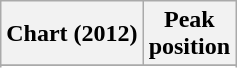<table class="wikitable sortable">
<tr>
<th>Chart (2012)</th>
<th>Peak<br>position</th>
</tr>
<tr>
</tr>
<tr>
</tr>
<tr>
</tr>
</table>
